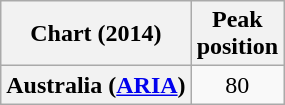<table class="wikitable plainrowheaders" style="text-align:center">
<tr>
<th scope="col">Chart (2014)</th>
<th scope="col">Peak<br>position</th>
</tr>
<tr>
<th scope="row">Australia (<a href='#'>ARIA</a>)</th>
<td>80</td>
</tr>
</table>
